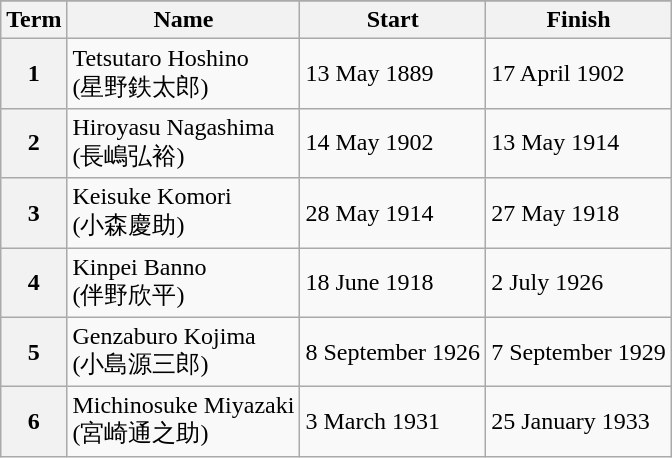<table class="wikitable">
<tr>
</tr>
<tr>
<th scope="col">Term</th>
<th scope="col">Name</th>
<th scope="col">Start</th>
<th scope="col">Finish</th>
</tr>
<tr>
<th scope="row">1</th>
<td>Tetsutaro Hoshino<br>(星野鉄太郎)</td>
<td>13 May 1889</td>
<td>17 April 1902</td>
</tr>
<tr>
<th scope="row">2</th>
<td>Hiroyasu Nagashima<br>(長嶋弘裕)</td>
<td>14 May 1902</td>
<td>13 May 1914</td>
</tr>
<tr>
<th scope="row">3</th>
<td>Keisuke Komori<br>(小森慶助)</td>
<td>28 May 1914</td>
<td>27 May 1918</td>
</tr>
<tr>
<th scope="row">4</th>
<td>Kinpei Banno<br>(伴野欣平)</td>
<td>18 June 1918</td>
<td>2 July 1926</td>
</tr>
<tr>
<th scope="row">5</th>
<td>Genzaburo Kojima<br>(小島源三郎)</td>
<td>8 September 1926</td>
<td>7 September 1929</td>
</tr>
<tr>
<th scope="row">6</th>
<td>Michinosuke Miyazaki<br>(宮崎通之助)</td>
<td>3 March 1931</td>
<td>25 January 1933</td>
</tr>
</table>
